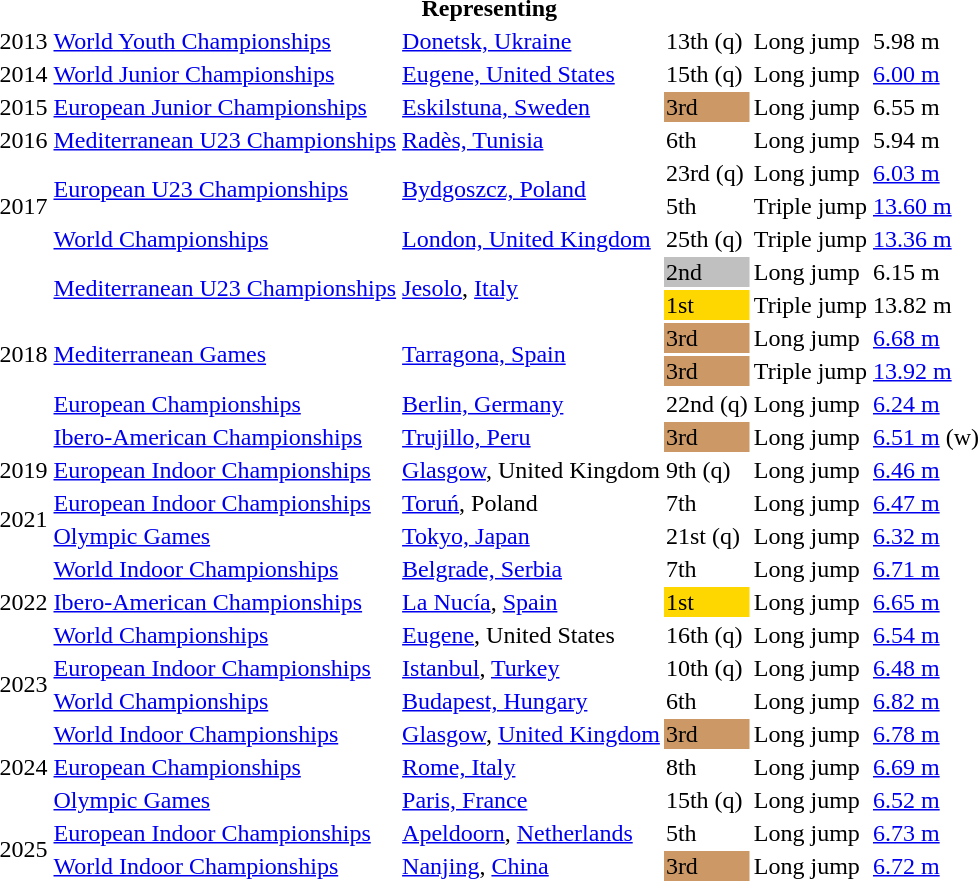<table>
<tr>
<th colspan="6">Representing </th>
</tr>
<tr>
<td>2013</td>
<td><a href='#'>World Youth Championships</a></td>
<td><a href='#'>Donetsk, Ukraine</a></td>
<td>13th (q)</td>
<td>Long jump</td>
<td>5.98 m</td>
</tr>
<tr>
<td>2014</td>
<td><a href='#'>World Junior Championships</a></td>
<td><a href='#'>Eugene, United States</a></td>
<td>15th (q)</td>
<td>Long jump</td>
<td><a href='#'>6.00 m</a></td>
</tr>
<tr>
<td>2015</td>
<td><a href='#'>European Junior Championships</a></td>
<td><a href='#'>Eskilstuna, Sweden</a></td>
<td bgcolor=cc9966>3rd</td>
<td>Long jump</td>
<td>6.55 m</td>
</tr>
<tr>
<td>2016</td>
<td><a href='#'>Mediterranean U23 Championships</a></td>
<td><a href='#'>Radès, Tunisia</a></td>
<td>6th</td>
<td>Long jump</td>
<td>5.94 m</td>
</tr>
<tr>
<td rowspan=3>2017</td>
<td rowspan=2><a href='#'>European U23 Championships</a></td>
<td rowspan=2><a href='#'>Bydgoszcz, Poland</a></td>
<td>23rd (q)</td>
<td>Long jump</td>
<td><a href='#'>6.03 m</a></td>
</tr>
<tr>
<td>5th</td>
<td>Triple jump</td>
<td><a href='#'>13.60 m</a></td>
</tr>
<tr>
<td><a href='#'>World Championships</a></td>
<td><a href='#'>London, United Kingdom</a></td>
<td>25th (q)</td>
<td>Triple jump</td>
<td><a href='#'>13.36 m</a></td>
</tr>
<tr>
<td rowspan=6>2018</td>
<td rowspan=2><a href='#'>Mediterranean U23 Championships</a></td>
<td rowspan=2><a href='#'>Jesolo</a>, <a href='#'>Italy</a></td>
<td bgcolor=silver>2nd</td>
<td>Long jump</td>
<td>6.15 m</td>
</tr>
<tr>
<td bgcolor=gold>1st</td>
<td>Triple jump</td>
<td>13.82 m</td>
</tr>
<tr>
<td rowspan=2><a href='#'>Mediterranean Games</a></td>
<td rowspan=2><a href='#'>Tarragona, Spain</a></td>
<td bgcolor=cc9966>3rd</td>
<td>Long jump</td>
<td><a href='#'>6.68 m</a></td>
</tr>
<tr>
<td bgcolor=cc9966>3rd</td>
<td>Triple jump</td>
<td><a href='#'>13.92 m</a></td>
</tr>
<tr>
<td><a href='#'>European Championships</a></td>
<td><a href='#'>Berlin, Germany</a></td>
<td>22nd (q)</td>
<td>Long jump</td>
<td><a href='#'>6.24 m</a></td>
</tr>
<tr>
<td><a href='#'>Ibero-American Championships</a></td>
<td><a href='#'>Trujillo, Peru</a></td>
<td bgcolor=cc9966>3rd</td>
<td>Long jump</td>
<td><a href='#'>6.51 m</a> (w)</td>
</tr>
<tr>
<td>2019</td>
<td><a href='#'>European Indoor Championships</a></td>
<td><a href='#'>Glasgow</a>, United Kingdom</td>
<td>9th (q)</td>
<td>Long jump </td>
<td><a href='#'>6.46 m</a></td>
</tr>
<tr>
<td rowspan=2>2021</td>
<td><a href='#'>European Indoor Championships</a></td>
<td><a href='#'>Toruń</a>, Poland</td>
<td>7th</td>
<td>Long jump </td>
<td><a href='#'>6.47 m</a></td>
</tr>
<tr>
<td><a href='#'>Olympic Games</a></td>
<td><a href='#'>Tokyo, Japan</a></td>
<td>21st (q)</td>
<td>Long jump</td>
<td><a href='#'>6.32 m</a></td>
</tr>
<tr>
<td rowspan=3>2022</td>
<td><a href='#'>World Indoor Championships</a></td>
<td><a href='#'>Belgrade, Serbia</a></td>
<td>7th</td>
<td>Long jump </td>
<td><a href='#'>6.71 m</a></td>
</tr>
<tr>
<td><a href='#'>Ibero-American Championships</a></td>
<td><a href='#'>La Nucía</a>, <a href='#'>Spain</a></td>
<td bgcolor=gold>1st</td>
<td>Long jump</td>
<td><a href='#'>6.65 m</a></td>
</tr>
<tr>
<td><a href='#'>World Championships</a></td>
<td><a href='#'>Eugene</a>, United States</td>
<td>16th (q)</td>
<td>Long jump</td>
<td><a href='#'>6.54 m</a></td>
</tr>
<tr>
<td rowspan=2>2023</td>
<td><a href='#'>European Indoor Championships</a></td>
<td><a href='#'>Istanbul</a>, <a href='#'>Turkey</a></td>
<td>10th (q)</td>
<td>Long jump </td>
<td><a href='#'>6.48 m</a></td>
</tr>
<tr>
<td><a href='#'>World Championships</a></td>
<td><a href='#'>Budapest, Hungary</a></td>
<td>6th</td>
<td>Long jump</td>
<td><a href='#'>6.82 m</a></td>
</tr>
<tr>
<td rowspan=3>2024</td>
<td><a href='#'>World Indoor Championships</a></td>
<td><a href='#'>Glasgow</a>, <a href='#'>United Kingdom</a></td>
<td bgcolor=cc9966>3rd</td>
<td>Long jump </td>
<td><a href='#'>6.78 m</a></td>
</tr>
<tr>
<td><a href='#'>European Championships</a></td>
<td><a href='#'>Rome, Italy</a></td>
<td>8th</td>
<td>Long jump</td>
<td><a href='#'>6.69 m</a></td>
</tr>
<tr>
<td><a href='#'>Olympic Games</a></td>
<td><a href='#'>Paris, France</a></td>
<td>15th (q)</td>
<td>Long jump</td>
<td><a href='#'>6.52 m</a></td>
</tr>
<tr>
<td rowspan=2>2025</td>
<td><a href='#'>European Indoor Championships</a></td>
<td><a href='#'>Apeldoorn</a>, <a href='#'>Netherlands</a></td>
<td>5th</td>
<td>Long jump </td>
<td><a href='#'>6.73 m</a></td>
</tr>
<tr>
<td><a href='#'>World Indoor Championships</a></td>
<td><a href='#'>Nanjing</a>, <a href='#'>China</a></td>
<td bgcolor=cc9966>3rd</td>
<td>Long jump </td>
<td><a href='#'>6.72 m</a></td>
</tr>
</table>
